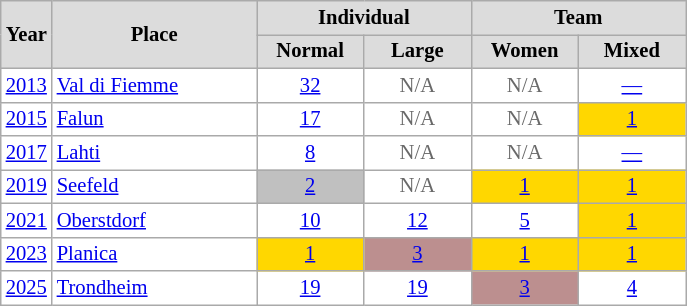<table class="wikitable plainrowheaders" style="background:#fff; font-size:86%; line-height:16px; border:gray solid 1px; border-collapse:collapse;">
<tr style="background:#ccc; text-align:center;">
<th scope="col" rowspan="2" style="background:#dcdcdc; width:25px;">Year</th>
<th scope="col" rowspan="2" style="background:#dcdcdc; width:130px;">Place</th>
<th scope="col" colspan="2" style="background:#dcdcdc; width:130px;">Individual</th>
<th scope="col" colspan="2" style="background:#dcdcdc; width:130px;">Team</th>
</tr>
<tr>
<th scope="col" style="background:#dcdcdc; width:65px;">Normal</th>
<th scope="col" style="background:#dcdcdc; width:65px;">Large</th>
<th scope="col" style="background:#dcdcdc; width:65px;">Women</th>
<th scope="col" style="background:#dcdcdc; width:65px;">Mixed</th>
</tr>
<tr align=center>
<td><a href='#'>2013</a></td>
<td align=left> <a href='#'>Val di Fiemme</a></td>
<td><a href='#'>32</a></td>
<td align=center style=color:#696969>N/A</td>
<td align=center style=color:#696969>N/A</td>
<td><a href='#'>—</a></td>
</tr>
<tr align=center>
<td><a href='#'>2015</a></td>
<td align=left> <a href='#'>Falun</a></td>
<td><a href='#'>17</a></td>
<td align=center style=color:#696969>N/A</td>
<td align=center style=color:#696969>N/A</td>
<td bgcolor=gold><a href='#'>1</a></td>
</tr>
<tr align=center>
<td><a href='#'>2017</a></td>
<td align=left> <a href='#'>Lahti</a></td>
<td><a href='#'>8</a></td>
<td align=center style=color:#696969>N/A</td>
<td align=center style=color:#696969>N/A</td>
<td><a href='#'>—</a></td>
</tr>
<tr align=center>
<td><a href='#'>2019</a></td>
<td align=left> <a href='#'>Seefeld</a></td>
<td bgcolor=silver><a href='#'>2</a></td>
<td align=center style=color:#696969>N/A</td>
<td bgcolor=gold><a href='#'>1</a></td>
<td bgcolor=gold><a href='#'>1</a></td>
</tr>
<tr align=center>
<td><a href='#'>2021</a></td>
<td align=left> <a href='#'>Oberstdorf</a></td>
<td><a href='#'>10</a></td>
<td><a href='#'>12</a></td>
<td><a href='#'>5</a></td>
<td bgcolor=gold><a href='#'>1</a></td>
</tr>
<tr align=center>
<td><a href='#'>2023</a></td>
<td align=left> <a href='#'>Planica</a></td>
<td bgcolor=gold><a href='#'>1</a></td>
<td bgcolor=#BC8F8F><a href='#'>3</a></td>
<td bgcolor=gold><a href='#'>1</a></td>
<td bgcolor=gold><a href='#'>1</a></td>
</tr>
<tr align=center>
<td><a href='#'>2025</a></td>
<td align=left> <a href='#'>Trondheim</a></td>
<td><a href='#'>19</a></td>
<td><a href='#'>19</a></td>
<td bgcolor=#BC8F8F><a href='#'>3</a></td>
<td><a href='#'>4</a></td>
</tr>
</table>
